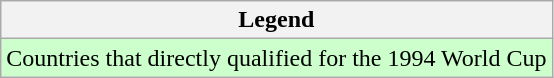<table class="wikitable">
<tr>
<th>Legend</th>
</tr>
<tr bgcolor="#ccffcc">
<td>Countries that directly qualified for the 1994 World Cup</td>
</tr>
</table>
